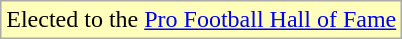<table class="wikitable">
<tr>
<td style="background:#ffb">Elected to the <a href='#'>Pro Football Hall of Fame</a></td>
</tr>
</table>
